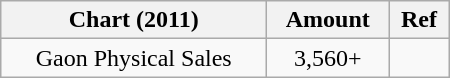<table class="wikitable" style="text-align: center; width: 300px;">
<tr>
<th>Chart (2011)</th>
<th>Amount</th>
<th>Ref</th>
</tr>
<tr>
<td rowspan=1>Gaon Physical Sales</td>
<td>3,560+</td>
<td></td>
</tr>
</table>
